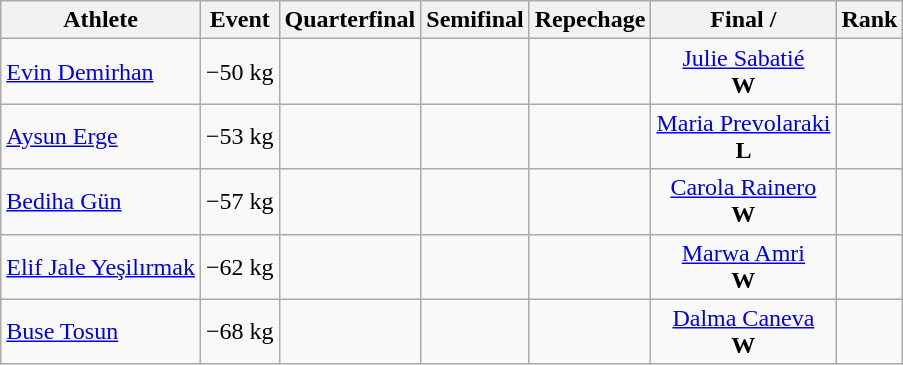<table class="wikitable">
<tr>
<th>Athlete</th>
<th>Event</th>
<th>Quarterfinal</th>
<th>Semifinal</th>
<th>Repechage</th>
<th>Final / </th>
<th>Rank</th>
</tr>
<tr align=center>
<td align=left><a href='#'>Evin Demirhan</a></td>
<td>−50 kg</td>
<td></td>
<td></td>
<td></td>
<td> <a href='#'>Julie Sabatié</a><br><strong>W</strong></td>
<td></td>
</tr>
<tr align=center>
<td align=left><a href='#'>Aysun Erge</a></td>
<td>−53 kg</td>
<td></td>
<td></td>
<td></td>
<td> <a href='#'>Maria Prevolaraki</a><br><strong>L</strong></td>
<td></td>
</tr>
<tr align=center>
<td align=left><a href='#'>Bediha Gün</a></td>
<td>−57 kg</td>
<td></td>
<td></td>
<td></td>
<td> <a href='#'>Carola Rainero</a><br><strong>W</strong></td>
<td></td>
</tr>
<tr align=center>
<td align=left><a href='#'>Elif Jale Yeşilırmak</a></td>
<td>−62 kg</td>
<td></td>
<td></td>
<td></td>
<td> <a href='#'>Marwa Amri</a><br><strong>W</strong></td>
<td></td>
</tr>
<tr align=center>
<td align=left><a href='#'>Buse Tosun</a></td>
<td>−68 kg</td>
<td></td>
<td></td>
<td></td>
<td> <a href='#'>Dalma Caneva</a><br><strong>W</strong></td>
<td></td>
</tr>
</table>
